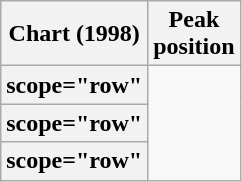<table class="wikitable sortable plainrowheaders">
<tr>
<th scope="col">Chart (1998)</th>
<th scope="col">Peak<br>position</th>
</tr>
<tr>
<th>scope="row" </th>
</tr>
<tr>
<th>scope="row" </th>
</tr>
<tr>
<th>scope="row" </th>
</tr>
</table>
